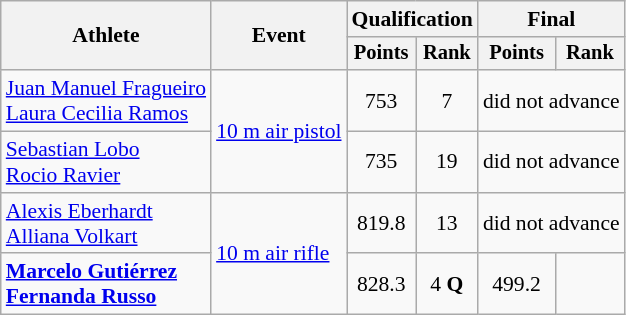<table class="wikitable" style="font-size:90%;text-align:center">
<tr>
<th rowspan=2>Athlete</th>
<th rowspan=2>Event</th>
<th colspan=2>Qualification</th>
<th colspan=2>Final</th>
</tr>
<tr style=font-size:95%>
<th>Points</th>
<th>Rank</th>
<th>Points</th>
<th>Rank</th>
</tr>
<tr>
<td style="text-align:left"><a href='#'>Juan Manuel Fragueiro</a><br><a href='#'>Laura Cecilia Ramos</a></td>
<td style="text-align:left" rowspan=2><a href='#'>10 m air pistol</a></td>
<td>753</td>
<td>7</td>
<td colspan=2>did not advance</td>
</tr>
<tr>
<td style="text-align:left"><a href='#'>Sebastian Lobo</a><br><a href='#'>Rocio Ravier</a></td>
<td>735</td>
<td>19</td>
<td colspan=2>did not advance</td>
</tr>
<tr>
<td style="text-align:left"><a href='#'>Alexis Eberhardt</a><br><a href='#'>Alliana Volkart</a></td>
<td style="text-align:left" rowspan=2><a href='#'>10 m air rifle</a></td>
<td>819.8</td>
<td>13</td>
<td colspan=2>did not advance</td>
</tr>
<tr>
<td style="text-align:left"><strong><a href='#'>Marcelo Gutiérrez</a><br><a href='#'>Fernanda Russo</a></strong></td>
<td>828.3</td>
<td>4 <strong>Q</strong></td>
<td>499.2</td>
<td></td>
</tr>
</table>
